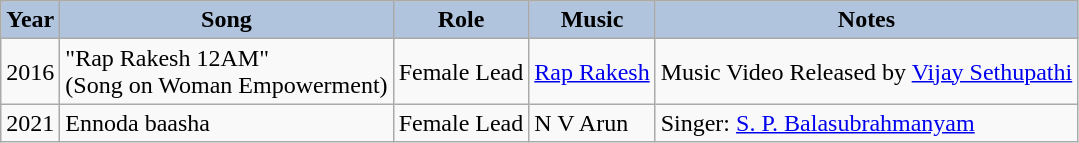<table class="wikitable sortable">
<tr>
<th style="background:#B0C4DE;">Year</th>
<th style="background:#B0C4DE;">Song</th>
<th style="background:#B0C4DE;">Role</th>
<th style="background:#B0C4DE;">Music</th>
<th style="background:#B0C4DE;">Notes</th>
</tr>
<tr>
<td>2016</td>
<td>"Rap Rakesh 12AM" <br> (Song on Woman Empowerment)</td>
<td>Female Lead</td>
<td><a href='#'>Rap Rakesh</a></td>
<td>Music Video Released by <a href='#'>Vijay Sethupathi</a></td>
</tr>
<tr>
<td>2021</td>
<td>Ennoda baasha</td>
<td>Female Lead</td>
<td>N V Arun</td>
<td>Singer: <a href='#'>S. P. Balasubrahmanyam</a></td>
</tr>
</table>
